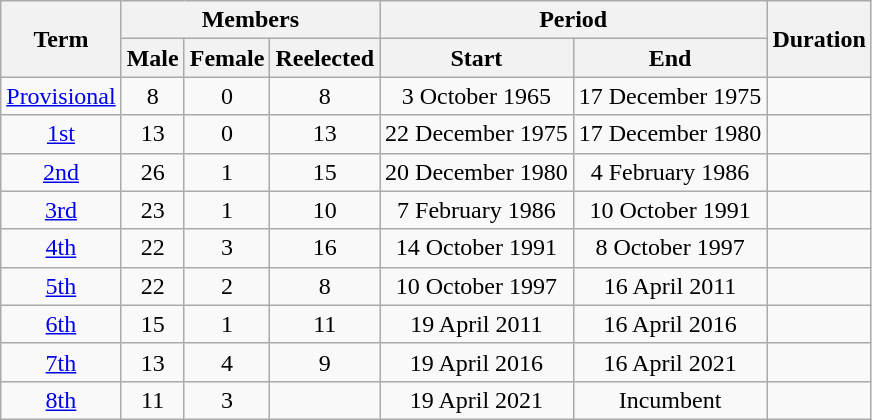<table class="wikitable sortable">
<tr>
<th rowspan="2">Term</th>
<th colspan="3 "unsortable>Members</th>
<th colspan="2 "unsortable>Period</th>
<th rowspan="2">Duration</th>
</tr>
<tr>
<th>Male</th>
<th>Female</th>
<th>Reelected</th>
<th>Start</th>
<th>End</th>
</tr>
<tr>
<td align="center"><a href='#'>Provisional</a></td>
<td align="center">8</td>
<td align="center">0</td>
<td align="center">8</td>
<td align="center">3 October 1965</td>
<td align="center">17 December 1975</td>
<td align="center"></td>
</tr>
<tr>
<td align="center"><a href='#'>1st</a></td>
<td align="center">13</td>
<td align="center">0</td>
<td align="center">13</td>
<td align="center">22 December 1975</td>
<td align="center">17 December 1980</td>
<td align="center"></td>
</tr>
<tr>
<td align="center"><a href='#'>2nd</a></td>
<td align="center">26</td>
<td align="center">1</td>
<td align="center">15</td>
<td align="center">20 December 1980</td>
<td align="center">4 February 1986</td>
<td align="center"></td>
</tr>
<tr>
<td align="center"><a href='#'>3rd</a></td>
<td align="center">23</td>
<td align="center">1</td>
<td align="center">10</td>
<td align="center">7 February 1986</td>
<td align="center">10 October 1991</td>
<td align="center"></td>
</tr>
<tr>
<td align="center"><a href='#'>4th</a></td>
<td align="center">22</td>
<td align="center">3</td>
<td align="center">16</td>
<td align="center">14 October 1991</td>
<td align="center">8 October 1997</td>
<td align="center"></td>
</tr>
<tr>
<td align="center"><a href='#'>5th</a></td>
<td align="center">22</td>
<td align="center">2</td>
<td align="center">8</td>
<td align="center">10 October 1997</td>
<td align="center">16 April 2011</td>
<td align="center"></td>
</tr>
<tr>
<td align="center"><a href='#'>6th</a></td>
<td align="center">15</td>
<td align="center">1</td>
<td align="center">11</td>
<td align="center">19 April 2011</td>
<td align="center">16 April 2016</td>
<td align="center"></td>
</tr>
<tr>
<td align="center"><a href='#'>7th</a></td>
<td align="center">13</td>
<td align="center">4</td>
<td align="center">9</td>
<td align="center">19 April 2016</td>
<td align="center">16 April 2021</td>
<td align="center"></td>
</tr>
<tr>
<td align="center"><a href='#'>8th</a></td>
<td align="center">11</td>
<td align="center">3</td>
<td align="center"></td>
<td align="center">19 April 2021</td>
<td align="center">Incumbent</td>
<td align="center"></td>
</tr>
</table>
